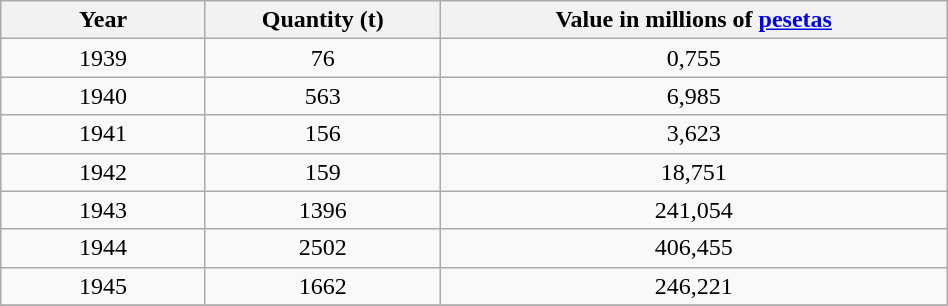<table class="wikitable" style="width:50%; align: center; background: #f9f9f9; border: 1px solid #aaaaaa; border-collapse: collapse; white-space: nowrap; text-align: center">
<tr>
<th width = 70>Year</th>
<th width = 80>Quantity (t)</th>
<th width = 80>Value in millions of <a href='#'>pesetas</a></th>
</tr>
<tr>
<td>1939</td>
<td>76</td>
<td>0,755</td>
</tr>
<tr>
<td>1940</td>
<td>563</td>
<td>6,985</td>
</tr>
<tr>
<td>1941</td>
<td>156</td>
<td>3,623</td>
</tr>
<tr>
<td>1942</td>
<td>159</td>
<td>18,751</td>
</tr>
<tr>
<td>1943</td>
<td>1396</td>
<td>241,054</td>
</tr>
<tr>
<td>1944</td>
<td>2502</td>
<td>406,455</td>
</tr>
<tr>
<td>1945</td>
<td>1662</td>
<td>246,221</td>
</tr>
<tr>
</tr>
</table>
